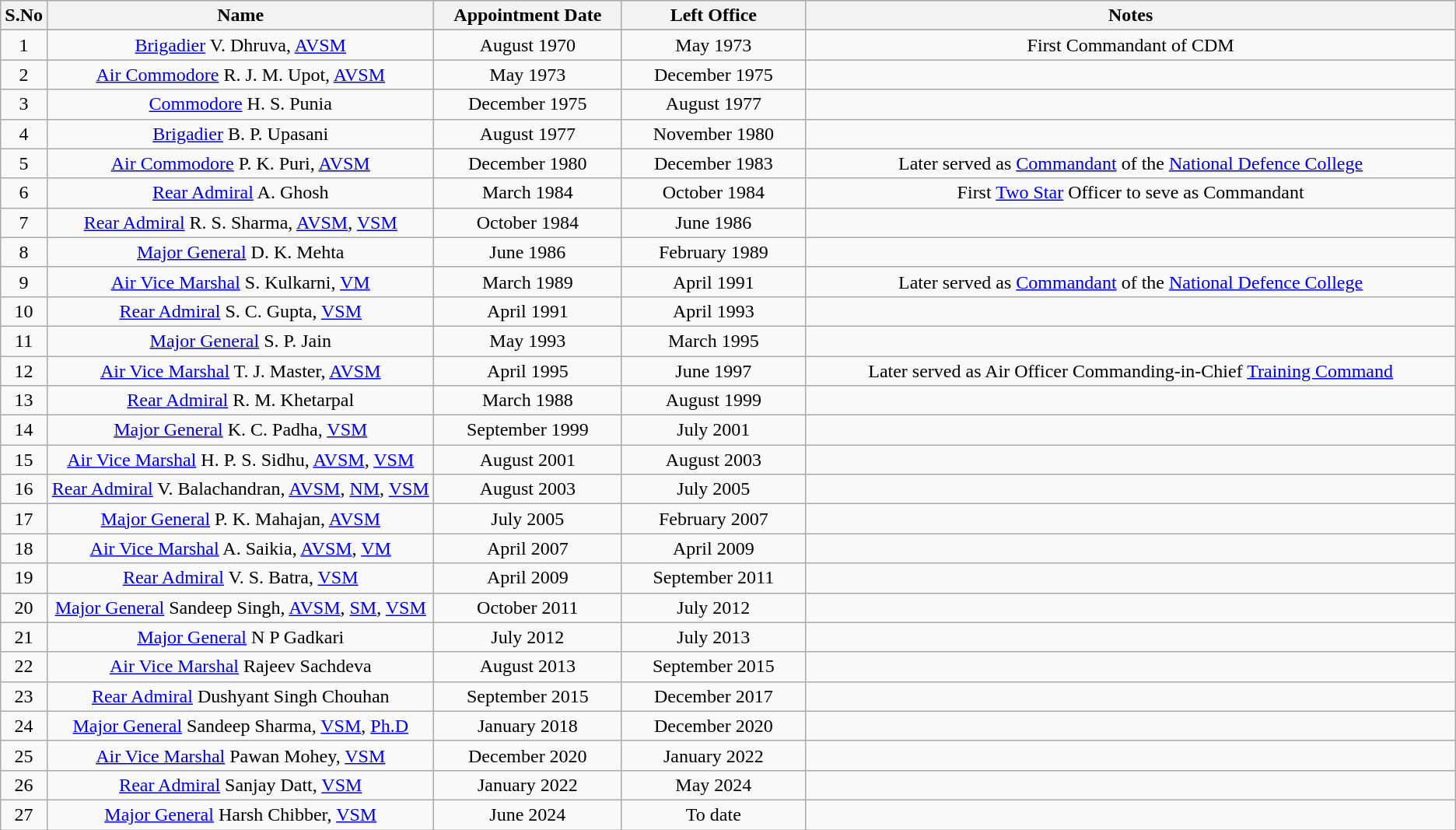<table class="wikitable" style="text-align:center">
<tr>
<th scope="col" style="width: 20px;">S.No</th>
<th scope="col" style="width: 350px;">Name</th>
<th scope="col" style="width: 160px;">Appointment Date</th>
<th scope="col" style="width: 160px;">Left Office</th>
<th scope="col" style="width: 600px;">Notes</th>
</tr>
<tr>
</tr>
<tr>
<td>1</td>
<td><a href='#'>Brigadier</a> V. Dhruva, <a href='#'>AVSM</a></td>
<td>August 1970</td>
<td>May 1973</td>
<td>First Commandant of CDM</td>
</tr>
<tr>
<td>2</td>
<td><a href='#'>Air Commodore</a> R. J. M. Upot, <a href='#'>AVSM</a></td>
<td>May 1973</td>
<td>December 1975</td>
<td></td>
</tr>
<tr>
<td>3</td>
<td><a href='#'>Commodore</a>  H. S. Punia</td>
<td>December 1975</td>
<td>August 1977</td>
<td></td>
</tr>
<tr>
<td>4</td>
<td><a href='#'>Brigadier</a> B. P. Upasani</td>
<td>August 1977</td>
<td>November 1980</td>
<td></td>
</tr>
<tr>
<td>5</td>
<td><a href='#'>Air Commodore</a> P. K. Puri, <a href='#'>AVSM</a></td>
<td>December 1980</td>
<td>December 1983</td>
<td>Later served as <a href='#'>Commandant</a> of the <a href='#'>National Defence College</a></td>
</tr>
<tr>
<td>6</td>
<td><a href='#'>Rear Admiral</a> A. Ghosh</td>
<td>March 1984</td>
<td>October 1984</td>
<td>First <a href='#'>Two Star</a> Officer to seve as Commandant</td>
</tr>
<tr>
<td>7</td>
<td><a href='#'>Rear Admiral</a> R. S. Sharma, <a href='#'>AVSM</a>, <a href='#'>VSM</a></td>
<td>October 1984</td>
<td>June 1986</td>
<td></td>
</tr>
<tr>
<td>8</td>
<td><a href='#'>Major General</a> D. K. Mehta</td>
<td>June 1986</td>
<td>February 1989</td>
<td></td>
</tr>
<tr>
<td>9</td>
<td><a href='#'>Air Vice Marshal</a> S. Kulkarni, <a href='#'>VM</a></td>
<td>March 1989</td>
<td>April 1991</td>
<td>Later served as <a href='#'>Commandant</a> of the <a href='#'>National Defence College</a></td>
</tr>
<tr>
<td>10</td>
<td><a href='#'>Rear Admiral</a> S. C. Gupta, <a href='#'>VSM</a></td>
<td>April 1991</td>
<td>April 1993</td>
<td></td>
</tr>
<tr>
<td>11</td>
<td><a href='#'>Major General</a> S. P. Jain</td>
<td>May 1993</td>
<td>March 1995</td>
<td></td>
</tr>
<tr>
<td>12</td>
<td><a href='#'>Air Vice Marshal</a> T. J. Master, <a href='#'>AVSM</a></td>
<td>April 1995</td>
<td>June 1997</td>
<td>Later served as Air Officer Commanding-in-Chief <a href='#'>Training Command</a></td>
</tr>
<tr>
<td>13</td>
<td><a href='#'>Rear Admiral</a> R. M. Khetarpal</td>
<td>March 1988</td>
<td>August 1999</td>
<td></td>
</tr>
<tr>
<td>14</td>
<td><a href='#'>Major General</a> K. C. Padha, <a href='#'>VSM</a></td>
<td>September 1999</td>
<td>July 2001</td>
<td></td>
</tr>
<tr>
<td>15</td>
<td><a href='#'>Air Vice Marshal</a> H. P. S. Sidhu, <a href='#'>AVSM</a>, <a href='#'>VSM</a></td>
<td>August 2001</td>
<td>August 2003</td>
<td></td>
</tr>
<tr>
<td>16</td>
<td><a href='#'>Rear Admiral</a> V. Balachandran, <a href='#'>AVSM</a>, <a href='#'>NM</a>, <a href='#'>VSM</a></td>
<td>August 2003</td>
<td>July 2005</td>
<td></td>
</tr>
<tr>
<td>17</td>
<td><a href='#'>Major General</a> P. K. Mahajan, <a href='#'>AVSM</a></td>
<td>July 2005</td>
<td>February 2007</td>
<td></td>
</tr>
<tr>
<td>18</td>
<td><a href='#'>Air Vice Marshal</a> A. Saikia, <a href='#'>AVSM</a>, <a href='#'>VM</a></td>
<td>April 2007</td>
<td>April 2009</td>
<td></td>
</tr>
<tr>
<td>19</td>
<td><a href='#'>Rear Admiral</a> V. S. Batra, <a href='#'>VSM</a></td>
<td>April 2009</td>
<td>September 2011</td>
<td></td>
</tr>
<tr>
<td>20</td>
<td><a href='#'>Major General</a> Sandeep Singh, <a href='#'>AVSM</a>, <a href='#'>SM</a>, <a href='#'>VSM</a></td>
<td>October 2011</td>
<td>July 2012</td>
<td></td>
</tr>
<tr>
<td>21</td>
<td><a href='#'>Major General</a> N P Gadkari</td>
<td>July 2012</td>
<td>July 2013</td>
<td></td>
</tr>
<tr>
<td>22</td>
<td><a href='#'>Air Vice Marshal</a> Rajeev Sachdeva</td>
<td>August 2013</td>
<td>September 2015</td>
<td></td>
</tr>
<tr>
<td>23</td>
<td><a href='#'>Rear Admiral</a> Dushyant Singh Chouhan</td>
<td>September 2015</td>
<td>December 2017</td>
<td></td>
</tr>
<tr>
<td>24</td>
<td><a href='#'>Major General</a> Sandeep Sharma, <a href='#'>VSM</a>, <a href='#'>Ph.D</a></td>
<td>January 2018</td>
<td>December 2020</td>
<td></td>
</tr>
<tr>
<td>25</td>
<td><a href='#'>Air Vice Marshal</a>  Pawan Mohey, <a href='#'>VSM</a></td>
<td>December 2020</td>
<td>January 2022</td>
<td></td>
</tr>
<tr>
<td>26</td>
<td><a href='#'>Rear Admiral</a> Sanjay Datt, <a href='#'>VSM</a></td>
<td>January 2022</td>
<td>May 2024</td>
<td></td>
</tr>
<tr>
<td>27</td>
<td><a href='#'>Major General</a> Harsh Chibber, <a href='#'>VSM</a></td>
<td>June 2024</td>
<td>To date</td>
<td></td>
</tr>
</table>
